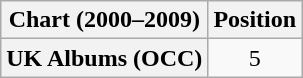<table class="wikitable plainrowheaders">
<tr>
<th>Chart (2000–2009)</th>
<th>Position</th>
</tr>
<tr>
<th scope="row">UK Albums (OCC)</th>
<td style="text-align:center;">5</td>
</tr>
</table>
